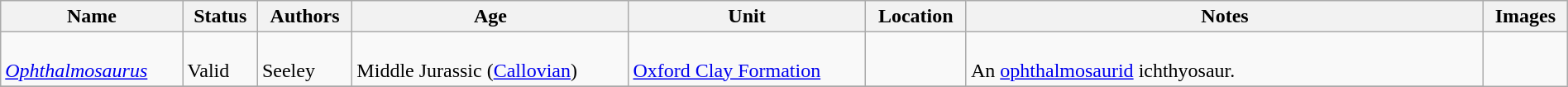<table class="wikitable sortable" align="center" width="100%">
<tr>
<th>Name</th>
<th>Status</th>
<th>Authors</th>
<th>Age</th>
<th>Unit</th>
<th>Location</th>
<th width="33%">Notes</th>
<th>Images</th>
</tr>
<tr>
<td><br><em><a href='#'>Ophthalmosaurus</a></em></td>
<td><br>Valid</td>
<td><br>Seeley</td>
<td><br>Middle Jurassic (<a href='#'>Callovian</a>)</td>
<td><br><a href='#'>Oxford Clay Formation</a></td>
<td><br></td>
<td><br>An <a href='#'>ophthalmosaurid</a> ichthyosaur.</td>
</tr>
<tr>
</tr>
</table>
